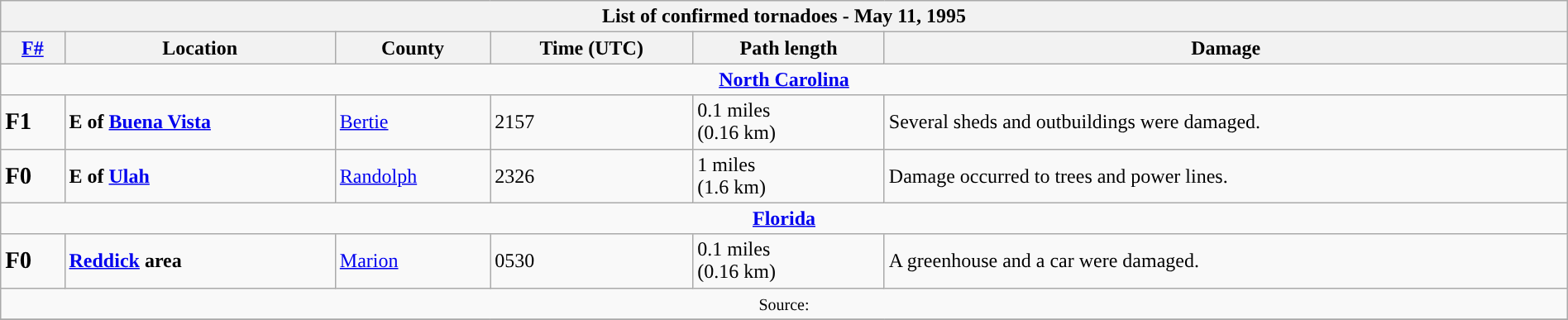<table class="wikitable collapsible" width="100%">
<tr>
<th colspan="6">List of confirmed tornadoes - May 11, 1995</th>
</tr>
<tr>
<th><a href='#'>F#</a></th>
<th>Location</th>
<th>County</th>
<th>Time (UTC)</th>
<th>Path length</th>
<th>Damage</th>
</tr>
<tr>
<td colspan="7" align=center><strong><a href='#'>North Carolina</a></strong></td>
</tr>
<tr>
<td><big><strong>F1</strong></big></td>
<td><strong>E of <a href='#'>Buena Vista</a></strong></td>
<td><a href='#'>Bertie</a></td>
<td>2157</td>
<td>0.1 miles <br> (0.16 km)</td>
<td>Several sheds and outbuildings were damaged.</td>
</tr>
<tr>
<td><big><strong>F0</strong></big></td>
<td><strong>E of <a href='#'>Ulah</a></strong></td>
<td><a href='#'>Randolph</a></td>
<td>2326</td>
<td>1 miles <br> (1.6 km)</td>
<td>Damage occurred to trees and power lines.</td>
</tr>
<tr>
<td colspan="7" align=center><strong><a href='#'>Florida</a></strong></td>
</tr>
<tr>
<td><big><strong>F0</strong></big></td>
<td><strong><a href='#'>Reddick</a> area</strong></td>
<td><a href='#'>Marion</a></td>
<td>0530</td>
<td>0.1 miles <br> (0.16 km)</td>
<td>A greenhouse and a car were damaged.</td>
</tr>
<tr>
<td colspan="7" align=center><small>Source:  </small></td>
</tr>
<tr>
</tr>
</table>
